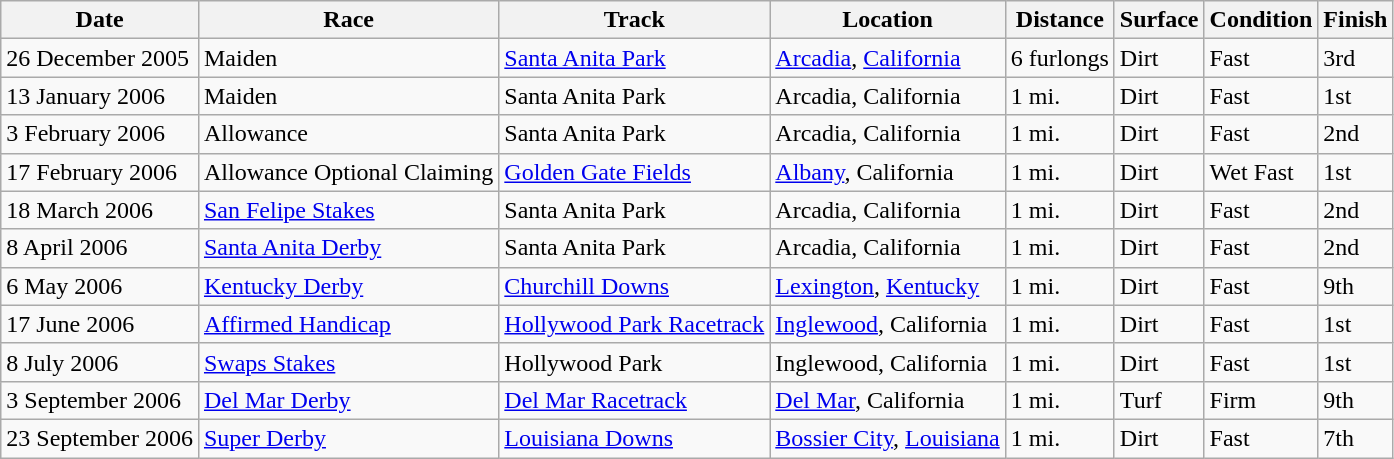<table class="wikitable">
<tr>
<th>Date</th>
<th>Race</th>
<th>Track</th>
<th>Location</th>
<th>Distance</th>
<th>Surface</th>
<th>Condition</th>
<th>Finish</th>
</tr>
<tr>
<td>26 December 2005</td>
<td>Maiden</td>
<td><a href='#'>Santa Anita Park</a></td>
<td><a href='#'>Arcadia</a>, <a href='#'>California</a></td>
<td>6 furlongs</td>
<td>Dirt</td>
<td>Fast</td>
<td>3rd</td>
</tr>
<tr>
<td>13 January 2006</td>
<td>Maiden</td>
<td>Santa Anita Park</td>
<td>Arcadia, California</td>
<td>1 mi.</td>
<td>Dirt</td>
<td>Fast</td>
<td>1st</td>
</tr>
<tr>
<td>3 February 2006</td>
<td>Allowance</td>
<td>Santa Anita Park</td>
<td>Arcadia, California</td>
<td>1 mi.</td>
<td>Dirt</td>
<td>Fast</td>
<td>2nd</td>
</tr>
<tr>
<td>17 February 2006</td>
<td>Allowance Optional Claiming</td>
<td><a href='#'>Golden Gate Fields</a></td>
<td><a href='#'>Albany</a>, California</td>
<td>1 mi.</td>
<td>Dirt</td>
<td>Wet Fast</td>
<td>1st</td>
</tr>
<tr>
<td>18 March 2006</td>
<td><a href='#'>San Felipe Stakes</a></td>
<td>Santa Anita Park</td>
<td>Arcadia, California</td>
<td>1 mi.</td>
<td>Dirt</td>
<td>Fast</td>
<td>2nd</td>
</tr>
<tr>
<td>8 April 2006</td>
<td><a href='#'>Santa Anita Derby</a></td>
<td>Santa Anita Park</td>
<td>Arcadia, California</td>
<td>1 mi.</td>
<td>Dirt</td>
<td>Fast</td>
<td>2nd</td>
</tr>
<tr>
<td>6 May 2006</td>
<td><a href='#'>Kentucky Derby</a></td>
<td><a href='#'>Churchill Downs</a></td>
<td><a href='#'>Lexington</a>, <a href='#'>Kentucky</a></td>
<td>1 mi.</td>
<td>Dirt</td>
<td>Fast</td>
<td>9th</td>
</tr>
<tr>
<td>17 June 2006</td>
<td><a href='#'>Affirmed Handicap</a></td>
<td><a href='#'>Hollywood Park Racetrack</a></td>
<td><a href='#'>Inglewood</a>, California</td>
<td>1 mi.</td>
<td>Dirt</td>
<td>Fast</td>
<td>1st</td>
</tr>
<tr>
<td>8 July 2006</td>
<td><a href='#'>Swaps Stakes</a></td>
<td>Hollywood Park</td>
<td>Inglewood, California</td>
<td>1 mi.</td>
<td>Dirt</td>
<td>Fast</td>
<td>1st</td>
</tr>
<tr>
<td>3 September 2006</td>
<td><a href='#'>Del Mar Derby</a></td>
<td><a href='#'>Del Mar Racetrack</a></td>
<td><a href='#'>Del Mar</a>, California</td>
<td>1 mi.</td>
<td>Turf</td>
<td>Firm</td>
<td>9th</td>
</tr>
<tr>
<td>23 September 2006</td>
<td><a href='#'>Super Derby</a></td>
<td><a href='#'>Louisiana Downs</a></td>
<td><a href='#'>Bossier City</a>, <a href='#'>Louisiana</a></td>
<td>1 mi.</td>
<td>Dirt</td>
<td>Fast</td>
<td>7th</td>
</tr>
</table>
